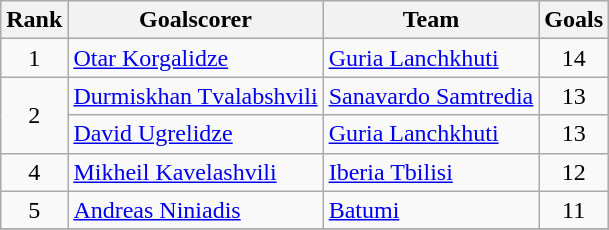<table class="wikitable">
<tr>
<th>Rank</th>
<th>Goalscorer</th>
<th>Team</th>
<th>Goals</th>
</tr>
<tr>
<td align="center">1</td>
<td> <a href='#'>Otar Korgalidze</a></td>
<td><a href='#'>Guria Lanchkhuti</a></td>
<td align="center">14</td>
</tr>
<tr>
<td rowspan=2 align="center">2</td>
<td> <a href='#'>Durmiskhan Tvalabshvili</a></td>
<td><a href='#'>Sanavardo Samtredia</a></td>
<td align="center">13</td>
</tr>
<tr>
<td> <a href='#'>David Ugrelidze</a></td>
<td><a href='#'>Guria Lanchkhuti</a></td>
<td align="center">13</td>
</tr>
<tr>
<td align="center">4</td>
<td> <a href='#'>Mikheil Kavelashvili</a></td>
<td><a href='#'>Iberia Tbilisi</a></td>
<td align="center">12</td>
</tr>
<tr>
<td align="center">5</td>
<td> <a href='#'>Andreas Niniadis</a></td>
<td><a href='#'>Batumi</a></td>
<td align="center">11</td>
</tr>
<tr>
</tr>
</table>
